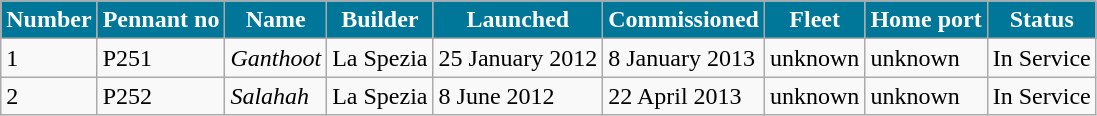<table class="wikitable">
<tr>
<th style="background:#079;color:#fff;">Number</th>
<th style="background:#079;color:#fff;">Pennant no</th>
<th style="background:#079;color:#fff;">Name</th>
<th style="background:#079;color:#fff;">Builder</th>
<th style="background:#079;color:#fff;">Launched</th>
<th style="background:#079;color:#fff;">Commissioned</th>
<th style="background:#079;color:#fff;">Fleet</th>
<th style="background:#079;color:#fff;">Home port</th>
<th style="background:#079;color:#fff;">Status</th>
</tr>
<tr>
<td>1</td>
<td>P251</td>
<td><em>Ganthoot</em></td>
<td>La Spezia</td>
<td>25 January 2012</td>
<td>8 January 2013</td>
<td>unknown</td>
<td>unknown</td>
<td>In Service</td>
</tr>
<tr>
<td>2</td>
<td>P252</td>
<td><em>Salahah</em></td>
<td>La Spezia</td>
<td>8 June 2012</td>
<td>22 April 2013</td>
<td>unknown</td>
<td>unknown</td>
<td>In Service</td>
</tr>
</table>
